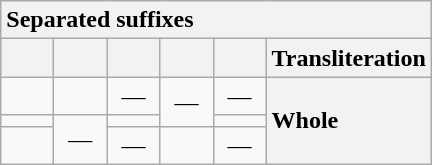<table class="wikitable" style="text-align: center; display: inline-table;">
<tr>
<th colspan="6" style="text-align: left">Separated suffixes</th>
</tr>
<tr>
<th style="min-width: 1.75em"></th>
<th style="min-width: 1.75em"></th>
<th style="min-width: 1.75em"></th>
<th style="min-width: 1.75em"></th>
<th style="min-width: 1.75em"></th>
<th style="text-align: left">Transliteration</th>
</tr>
<tr>
<td></td>
<td></td>
<td>—</td>
<td rowspan="2">—</td>
<td>—</td>
<th rowspan="3" style="text-align: left">Whole</th>
</tr>
<tr>
<td></td>
<td rowspan="2">—</td>
<td></td>
<td></td>
</tr>
<tr>
<td></td>
<td>—</td>
<td></td>
<td>—</td>
</tr>
</table>
